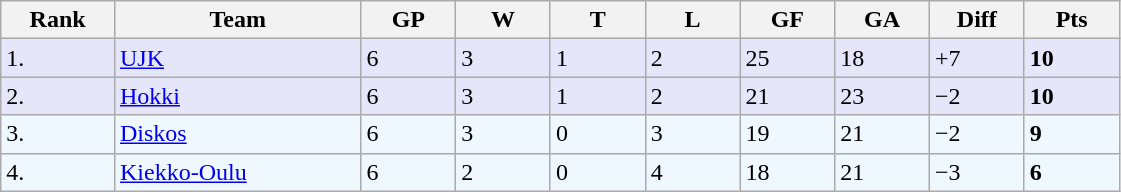<table class="wikitable">
<tr>
<th bgcolor="#DDDDFF" width="6%" align="left">Rank</th>
<th bgcolor="#DDDDFF" width="13%">Team</th>
<th bgcolor="#DDDDFF" width="5%">GP</th>
<th bgcolor="#DDDDFF" width="5%">W</th>
<th bgcolor="#DDDDFF" width="5%">T</th>
<th bgcolor="#DDDDFF" width="5%">L</th>
<th bgcolor="#DDDDFF" width="5%">GF</th>
<th bgcolor="#DDDDFF" width="5%">GA</th>
<th bgcolor="#DDDDFF" width="5%">Diff</th>
<th bgcolor="#DDDDFF" width="5%">Pts</th>
</tr>
<tr bgcolor="#e6e6fa">
<td align="left">1.</td>
<td><a href='#'>UJK</a></td>
<td>6</td>
<td>3</td>
<td>1</td>
<td>2</td>
<td>25</td>
<td>18</td>
<td>+7</td>
<td><strong>10</strong></td>
</tr>
<tr bgcolor="#e6e6fa">
<td align="left">2.</td>
<td><a href='#'>Hokki</a></td>
<td>6</td>
<td>3</td>
<td>1</td>
<td>2</td>
<td>21</td>
<td>23</td>
<td>−2</td>
<td><strong>10</strong></td>
</tr>
<tr bgcolor="#f0f8ff">
<td align="left">3.</td>
<td><a href='#'>Diskos</a></td>
<td>6</td>
<td>3</td>
<td>0</td>
<td>3</td>
<td>19</td>
<td>21</td>
<td>−2</td>
<td><strong>9</strong></td>
</tr>
<tr bgcolor="#f0f8ff">
<td align="left">4.</td>
<td><a href='#'>Kiekko-Oulu</a></td>
<td>6</td>
<td>2</td>
<td>0</td>
<td>4</td>
<td>18</td>
<td>21</td>
<td>−3</td>
<td><strong>6</strong></td>
</tr>
</table>
